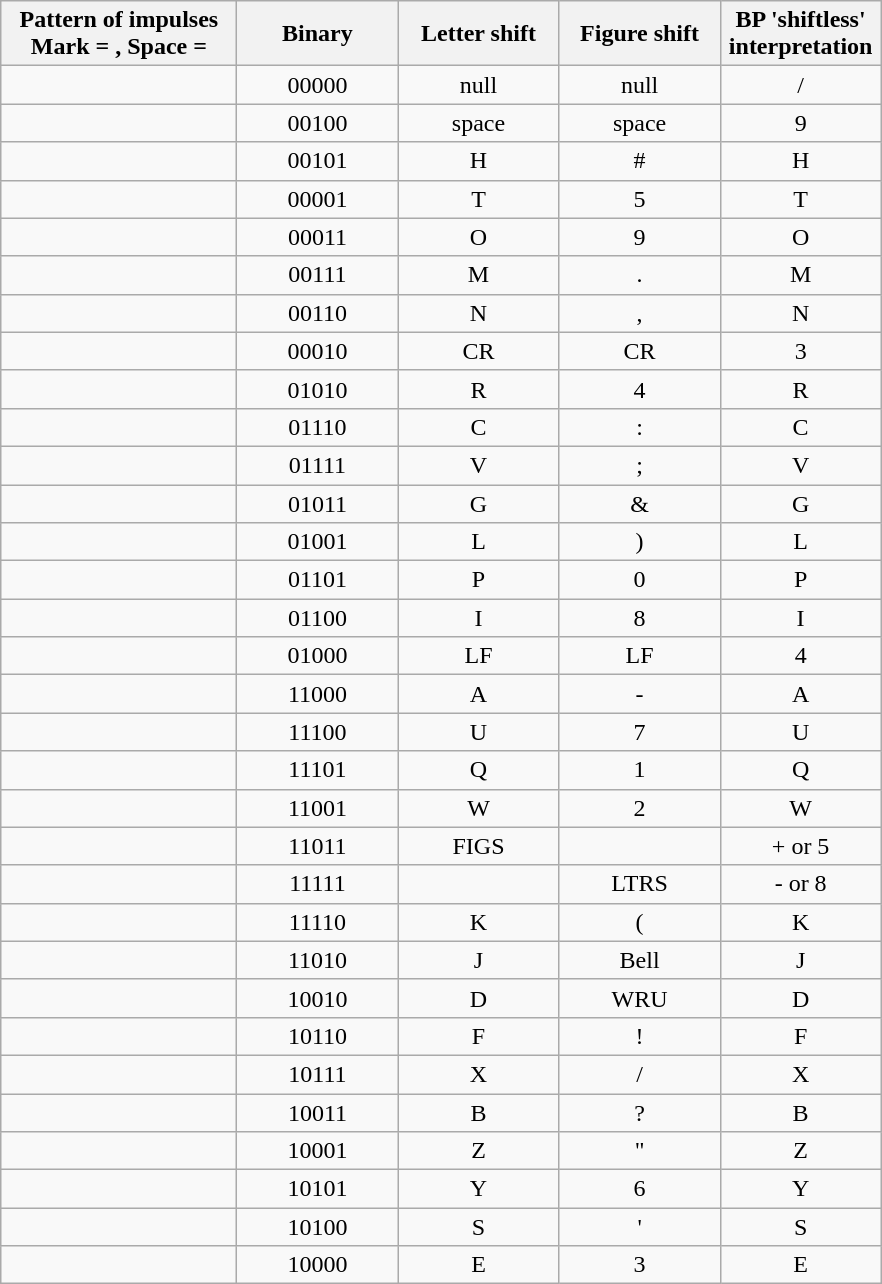<table class="wikitable" | border=1  style="margin: 1em auto 1em auto">
<tr>
<th width="150pt">Pattern of impulses Mark = , Space = </th>
<th width="100pt">Binary</th>
<th width="100pt">Letter shift</th>
<th width="100pt">Figure shift</th>
<th width="100pt">BP 'shiftless' interpretation</th>
</tr>
<tr>
<td align="center"></td>
<td align="center">00000</td>
<td align="center">null</td>
<td align="center">null</td>
<td align="center">/</td>
</tr>
<tr>
<td align="center"></td>
<td align="center">00100</td>
<td align="center">space</td>
<td align="center">space</td>
<td align="center">9</td>
</tr>
<tr>
<td align="center"></td>
<td align="center">00101</td>
<td align="center">H</td>
<td align="center">#</td>
<td align="center">H</td>
</tr>
<tr>
<td align="center"></td>
<td align="center">00001</td>
<td align="center">T</td>
<td align="center">5</td>
<td align="center">T</td>
</tr>
<tr>
<td align="center"></td>
<td align="center">00011</td>
<td align="center">O</td>
<td align="center">9</td>
<td align="center">O</td>
</tr>
<tr>
<td align="center"></td>
<td align="center">00111</td>
<td align="center">M</td>
<td align="center">.</td>
<td align="center">M</td>
</tr>
<tr>
<td align="center"></td>
<td align="center">00110</td>
<td align="center">N</td>
<td align="center">,</td>
<td align="center">N</td>
</tr>
<tr>
<td align="center"></td>
<td align="center">00010</td>
<td align="center">CR</td>
<td align="center">CR</td>
<td align="center">3</td>
</tr>
<tr>
<td align="center"></td>
<td align="center">01010</td>
<td align="center">R</td>
<td align="center">4</td>
<td align="center">R</td>
</tr>
<tr>
<td align="center"></td>
<td align="center">01110</td>
<td align="center">C</td>
<td align="center">:</td>
<td align="center">C</td>
</tr>
<tr>
<td align="center"></td>
<td align="center">01111</td>
<td align="center">V</td>
<td align="center">;</td>
<td align="center">V</td>
</tr>
<tr>
<td align="center"></td>
<td align="center">01011</td>
<td align="center">G</td>
<td align="center">&</td>
<td align="center">G</td>
</tr>
<tr>
<td align="center"></td>
<td align="center">01001</td>
<td align="center">L</td>
<td align="center">)</td>
<td align="center">L</td>
</tr>
<tr>
<td align="center"></td>
<td align="center">01101</td>
<td align="center">P</td>
<td align="center">0</td>
<td align="center">P</td>
</tr>
<tr>
<td align="center"></td>
<td align="center">01100</td>
<td align="center">I</td>
<td align="center">8</td>
<td align="center">I</td>
</tr>
<tr>
<td align="center"></td>
<td align="center">01000</td>
<td align="center">LF</td>
<td align="center">LF</td>
<td align="center">4</td>
</tr>
<tr>
<td align="center"></td>
<td align="center">11000</td>
<td align="center">A</td>
<td align="center">-</td>
<td align="center">A</td>
</tr>
<tr>
<td align="center"></td>
<td align="center">11100</td>
<td align="center">U</td>
<td align="center">7</td>
<td align="center">U</td>
</tr>
<tr>
<td align="center"></td>
<td align="center">11101</td>
<td align="center">Q</td>
<td align="center">1</td>
<td align="center">Q</td>
</tr>
<tr>
<td align="center"></td>
<td align="center">11001</td>
<td align="center">W</td>
<td align="center">2</td>
<td align="center">W</td>
</tr>
<tr>
<td align="center"></td>
<td align="center">11011</td>
<td align="center">FIGS</td>
<td align="center"></td>
<td align="center">+ or 5</td>
</tr>
<tr>
<td align="center"></td>
<td align="center">11111</td>
<td align="center"></td>
<td align="center">LTRS</td>
<td align="center">- or 8</td>
</tr>
<tr>
<td align="center"></td>
<td align="center">11110</td>
<td align="center">K</td>
<td align="center">(</td>
<td align="center">K</td>
</tr>
<tr>
<td align="center"></td>
<td align="center">11010</td>
<td align="center">J</td>
<td align="center">Bell</td>
<td align="center">J</td>
</tr>
<tr>
<td align="center"></td>
<td align="center">10010</td>
<td align="center">D</td>
<td align="center">WRU</td>
<td align="center">D</td>
</tr>
<tr>
<td align="center"></td>
<td align="center">10110</td>
<td align="center">F</td>
<td align="center">!</td>
<td align="center">F</td>
</tr>
<tr>
<td align="center"></td>
<td align="center">10111</td>
<td align="center">X</td>
<td align="center">/</td>
<td align="center">X</td>
</tr>
<tr>
<td align="center"></td>
<td align="center">10011</td>
<td align="center">B</td>
<td align="center">?</td>
<td align="center">B</td>
</tr>
<tr>
<td align="center"></td>
<td align="center">10001</td>
<td align="center">Z</td>
<td align="center">"</td>
<td align="center">Z</td>
</tr>
<tr>
<td align="center"></td>
<td align="center">10101</td>
<td align="center">Y</td>
<td align="center">6</td>
<td align="center">Y</td>
</tr>
<tr>
<td align="center"></td>
<td align="center">10100</td>
<td align="center">S</td>
<td align="center">'</td>
<td align="center">S</td>
</tr>
<tr>
<td align="center"></td>
<td align="center">10000</td>
<td align="center">E</td>
<td align="center">3</td>
<td align="center">E</td>
</tr>
</table>
